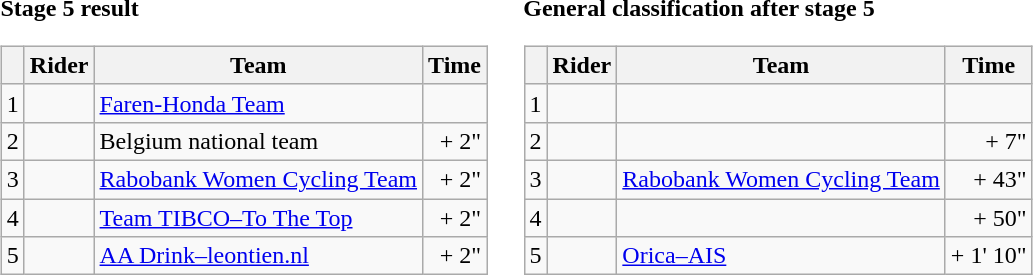<table>
<tr>
<td><strong>Stage 5 result</strong><br><table class="wikitable">
<tr>
<th></th>
<th>Rider</th>
<th>Team</th>
<th>Time</th>
</tr>
<tr>
<td>1</td>
<td></td>
<td><a href='#'>Faren-Honda Team</a></td>
<td align="right"></td>
</tr>
<tr>
<td>2</td>
<td></td>
<td>Belgium national team</td>
<td align="right">+ 2"</td>
</tr>
<tr>
<td>3</td>
<td></td>
<td><a href='#'>Rabobank Women Cycling Team</a></td>
<td align="right">+ 2"</td>
</tr>
<tr>
<td>4</td>
<td></td>
<td><a href='#'>Team TIBCO–To The Top</a></td>
<td align="right">+ 2"</td>
</tr>
<tr>
<td>5</td>
<td></td>
<td><a href='#'>AA Drink–leontien.nl</a></td>
<td align="right">+ 2"</td>
</tr>
</table>
</td>
<td></td>
<td><strong>General classification after stage 5</strong><br><table class="wikitable">
<tr>
<th></th>
<th>Rider</th>
<th>Team</th>
<th>Time</th>
</tr>
<tr>
<td>1</td>
<td></td>
<td></td>
<td align="right"></td>
</tr>
<tr>
<td>2</td>
<td></td>
<td></td>
<td align="right">+ 7"</td>
</tr>
<tr>
<td>3</td>
<td></td>
<td><a href='#'>Rabobank Women Cycling Team</a></td>
<td align="right">+ 43"</td>
</tr>
<tr>
<td>4</td>
<td></td>
<td></td>
<td align="right">+ 50"</td>
</tr>
<tr>
<td>5</td>
<td></td>
<td><a href='#'>Orica–AIS</a></td>
<td align="right">+ 1' 10"</td>
</tr>
</table>
</td>
</tr>
</table>
